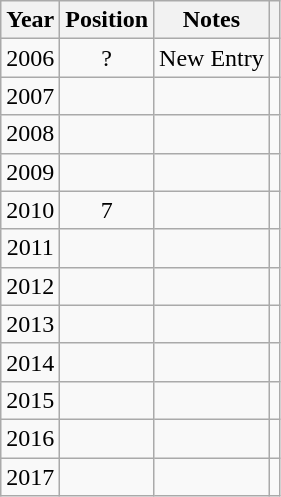<table class="wikitable plainrowheaders" style="text-align:center;">
<tr>
<th>Year</th>
<th>Position</th>
<th>Notes</th>
<th></th>
</tr>
<tr>
<td>2006</td>
<td>?</td>
<td>New Entry</td>
<td></td>
</tr>
<tr>
<td>2007</td>
<td></td>
<td></td>
<td></td>
</tr>
<tr>
<td>2008</td>
<td></td>
<td></td>
<td></td>
</tr>
<tr>
<td>2009</td>
<td></td>
<td></td>
<td></td>
</tr>
<tr>
<td>2010</td>
<td>7</td>
<td></td>
<td></td>
</tr>
<tr>
<td>2011</td>
<td></td>
<td></td>
<td></td>
</tr>
<tr>
<td>2012</td>
<td></td>
<td></td>
<td></td>
</tr>
<tr>
<td>2013</td>
<td></td>
<td></td>
<td></td>
</tr>
<tr>
<td>2014</td>
<td></td>
<td></td>
<td></td>
</tr>
<tr>
<td>2015</td>
<td></td>
<td></td>
<td></td>
</tr>
<tr>
<td>2016</td>
<td></td>
<td></td>
<td></td>
</tr>
<tr>
<td>2017</td>
<td></td>
<td></td>
<td></td>
</tr>
</table>
